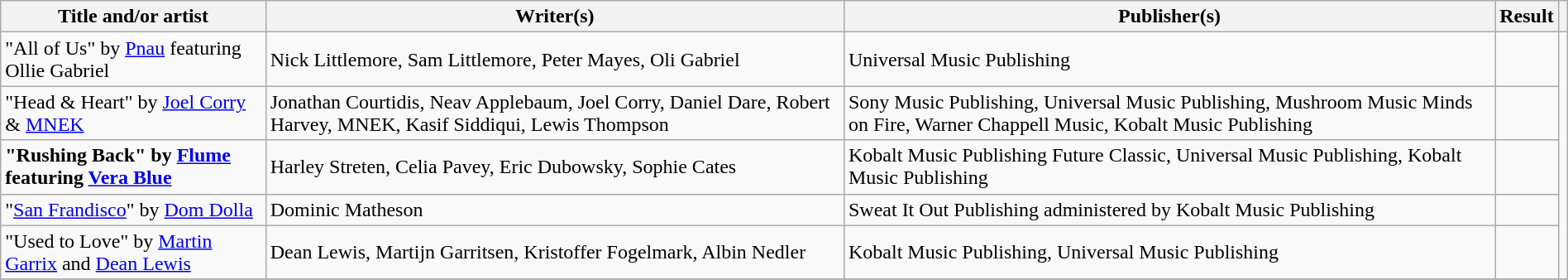<table class="wikitable" width=100%>
<tr>
<th scope="col">Title and/or artist</th>
<th scope="col">Writer(s)</th>
<th scope="col">Publisher(s)</th>
<th scope="col">Result</th>
<th scope="col"></th>
</tr>
<tr>
<td>"All of Us" by <a href='#'>Pnau</a> featuring Ollie Gabriel</td>
<td>Nick Littlemore, Sam Littlemore, Peter Mayes, Oli Gabriel</td>
<td>Universal Music Publishing</td>
<td></td>
<td rowspan="5"><br></td>
</tr>
<tr>
<td>"Head & Heart" by <a href='#'>Joel Corry</a> & <a href='#'>MNEK</a></td>
<td>Jonathan Courtidis, Neav Applebaum, Joel Corry, Daniel Dare, Robert Harvey, MNEK, Kasif Siddiqui, Lewis Thompson</td>
<td>Sony Music Publishing, Universal Music Publishing, Mushroom Music  Minds on Fire, Warner Chappell Music, Kobalt Music Publishing</td>
<td></td>
</tr>
<tr>
<td><strong>"Rushing Back" by <a href='#'>Flume</a> featuring <a href='#'>Vera Blue</a></strong></td>
<td>Harley Streten, Celia Pavey, Eric Dubowsky, Sophie Cates</td>
<td>Kobalt Music Publishing  Future Classic, Universal Music Publishing, Kobalt Music Publishing</td>
<td></td>
</tr>
<tr>
<td>"<a href='#'>San Frandisco</a>" by <a href='#'>Dom Dolla</a></td>
<td>Dominic Matheson</td>
<td>Sweat It Out Publishing administered by Kobalt Music Publishing</td>
<td></td>
</tr>
<tr>
<td>"Used to Love" by <a href='#'>Martin Garrix</a> and <a href='#'>Dean Lewis</a></td>
<td>Dean Lewis, Martijn Garritsen, Kristoffer Fogelmark, Albin Nedler</td>
<td>Kobalt Music Publishing, Universal Music Publishing</td>
<td></td>
</tr>
<tr>
</tr>
</table>
